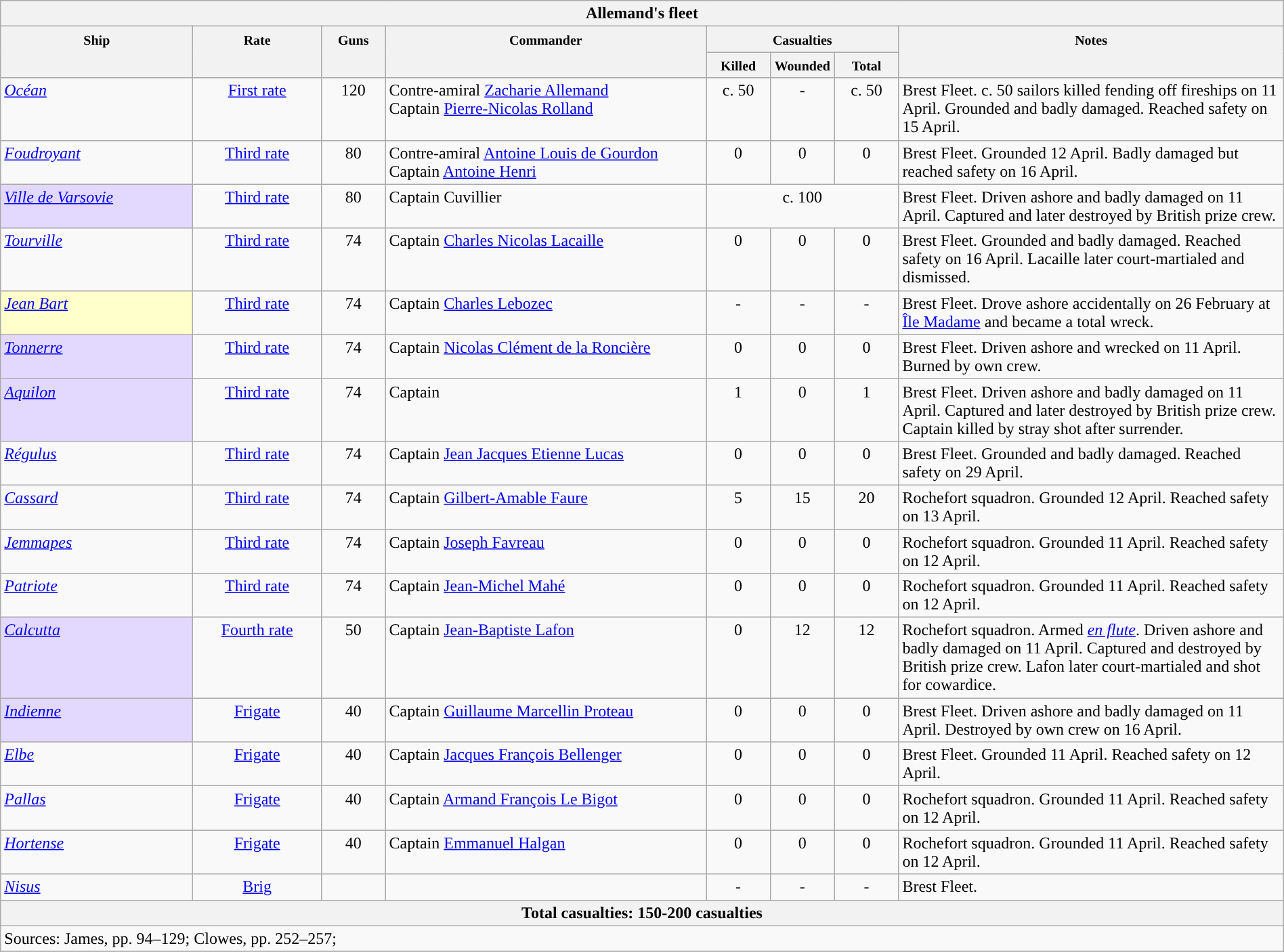<table class="wikitable" width=100%>
<tr valign="top">
<th colspan="11" bgcolor="white">Allemand's fleet</th>
</tr>
<tr valign="top"|- valign="top">
<th width=15%; align= center rowspan=2><small> Ship </small></th>
<th width=10%; align= center rowspan=2><small> Rate </small></th>
<th width=5%; align= center rowspan=2><small> Guns </small></th>
<th width=25%; align= center rowspan=2><small> Commander </small></th>
<th width=15%; align= center colspan=3><small>Casualties</small></th>
<th width=30%; align= center rowspan=2><small>Notes</small></th>
</tr>
<tr valign="top">
<th width=5%; align= center><small> Killed </small></th>
<th width=5%; align= center><small> Wounded </small></th>
<th width=5%; align= center><small> Total</small></th>
</tr>
<tr valign="top">
<td align= left><a href='#'><em>Océan</em></a></td>
<td align= center><a href='#'>First rate</a></td>
<td align= center>120</td>
<td align= left>Contre-amiral <a href='#'>Zacharie Allemand</a> <br>Captain <a href='#'>Pierre-Nicolas Rolland</a></td>
<td align= center>c. 50</td>
<td align= center>-</td>
<td align= center>c. 50</td>
<td align= left>Brest Fleet. c. 50 sailors killed fending off fireships on 11 April. Grounded and badly damaged. Reached safety on 15 April.</td>
</tr>
<tr valign="top">
<td align= left><a href='#'><em>Foudroyant</em></a></td>
<td align= center><a href='#'>Third rate</a></td>
<td align= center>80</td>
<td align= left>Contre-amiral <a href='#'>Antoine Louis de Gourdon</a><br>Captain <a href='#'>Antoine Henri</a></td>
<td align= center>0</td>
<td align= center>0</td>
<td align= center>0</td>
<td align= left>Brest Fleet. Grounded 12 April. Badly damaged but reached safety on 16 April.</td>
</tr>
<tr valign="top">
<td bgcolor="#e3d9ff" align= left><a href='#'><em>Ville de Varsovie</em></a></td>
<td align= center><a href='#'>Third rate</a></td>
<td align= center>80</td>
<td align= left>Captain Cuvillier </td>
<td colspan="3" align="center">c. 100</td>
<td align= left>Brest Fleet. Driven ashore and badly damaged on 11 April. Captured and later destroyed by British prize crew.</td>
</tr>
<tr valign="top">
<td align= left><a href='#'><em>Tourville</em></a></td>
<td align= center><a href='#'>Third rate</a></td>
<td align= center>74</td>
<td align= left>Captain <a href='#'>Charles Nicolas Lacaille</a></td>
<td align= center>0</td>
<td align= center>0</td>
<td align= center>0</td>
<td align= left>Brest Fleet. Grounded and badly damaged. Reached safety on 16 April. Lacaille later court-martialed and dismissed.</td>
</tr>
<tr valign="top">
<td style="background:#FFFFCC; align= left"><a href='#'><em>Jean Bart</em></a></td>
<td align= center><a href='#'>Third rate</a></td>
<td align= center>74</td>
<td align= left>Captain <a href='#'>Charles Lebozec</a></td>
<td align= center>-</td>
<td align= center>-</td>
<td align= center>-</td>
<td align= left>Brest Fleet. Drove ashore accidentally on 26 February at <a href='#'>Île Madame</a> and became a total wreck.</td>
</tr>
<tr valign="top">
<td bgcolor="#e3d9ff" align= left><a href='#'><em>Tonnerre</em></a></td>
<td align= center><a href='#'>Third rate</a></td>
<td align= center>74</td>
<td align= left>Captain <a href='#'>Nicolas Clément de la Roncière</a></td>
<td align= center>0</td>
<td align= center>0</td>
<td align= center>0</td>
<td align= left>Brest Fleet. Driven ashore and wrecked on 11 April. Burned by own crew.</td>
</tr>
<tr valign="top">
<td bgcolor="#e3d9ff" align= left><a href='#'><em>Aquilon</em></a></td>
<td align= center><a href='#'>Third rate</a></td>
<td align= center>74</td>
<td align= left>Captain  </td>
<td align= center>1</td>
<td align= center>0</td>
<td align= center>1</td>
<td align= left>Brest Fleet. Driven ashore and badly damaged on 11 April. Captured and later destroyed by British prize crew. Captain killed by stray shot after surrender.</td>
</tr>
<tr valign="top">
<td align= left><a href='#'><em>Régulus</em></a></td>
<td align= center><a href='#'>Third rate</a></td>
<td align= center>74</td>
<td align= left>Captain <a href='#'>Jean Jacques Etienne Lucas</a></td>
<td align= center>0</td>
<td align= center>0</td>
<td align= center>0</td>
<td align= left>Brest Fleet. Grounded and badly damaged. Reached safety on 29 April.</td>
</tr>
<tr valign="top">
<td align= left><a href='#'><em>Cassard</em></a></td>
<td align= center><a href='#'>Third rate</a></td>
<td align= center>74</td>
<td align= left>Captain <a href='#'>Gilbert-Amable Faure</a></td>
<td align= center>5</td>
<td align= center>15</td>
<td align= center>20</td>
<td align= left>Rochefort squadron. Grounded 12 April. Reached safety on 13 April.</td>
</tr>
<tr valign="top">
<td align= left><a href='#'><em>Jemmapes</em></a></td>
<td align= center><a href='#'>Third rate</a></td>
<td align= center>74</td>
<td align= left>Captain <a href='#'>Joseph Favreau</a></td>
<td align= center>0</td>
<td align= center>0</td>
<td align= center>0</td>
<td align= left>Rochefort squadron. Grounded 11 April. Reached safety on 12 April.</td>
</tr>
<tr valign="top">
<td align= left><a href='#'><em>Patriote</em></a></td>
<td align= center><a href='#'>Third rate</a></td>
<td align= center>74</td>
<td align= left>Captain <a href='#'>Jean-Michel Mahé</a></td>
<td align= center>0</td>
<td align= center>0</td>
<td align= center>0</td>
<td align= left>Rochefort squadron. Grounded 11 April. Reached safety on 12 April.</td>
</tr>
<tr valign="top">
<td bgcolor="#e3d9ff" align= left><a href='#'><em>Calcutta</em></a></td>
<td align= center><a href='#'>Fourth rate</a></td>
<td align= center>50</td>
<td align= left>Captain <a href='#'>Jean-Baptiste Lafon</a></td>
<td align= center>0</td>
<td align= center>12</td>
<td align= center>12</td>
<td align= left>Rochefort squadron. Armed <em><a href='#'>en flute</a></em>. Driven ashore and badly damaged on 11 April. Captured and destroyed by British prize crew. Lafon later court-martialed and shot for cowardice.</td>
</tr>
<tr valign="top">
<td bgcolor="#e3d9ff"  align= left><a href='#'><em>Indienne</em></a></td>
<td align= center><a href='#'>Frigate</a></td>
<td align= center>40</td>
<td align= left>Captain <a href='#'>Guillaume Marcellin Proteau</a></td>
<td align= center>0</td>
<td align= center>0</td>
<td align= center>0</td>
<td align= left>Brest Fleet. Driven ashore and badly damaged on 11 April. Destroyed by own crew on 16 April.</td>
</tr>
<tr valign="top">
<td align= left><a href='#'><em>Elbe</em></a></td>
<td align= center><a href='#'>Frigate</a></td>
<td align= center>40</td>
<td align= left>Captain <a href='#'>Jacques François Bellenger</a></td>
<td align= center>0</td>
<td align= center>0</td>
<td align= center>0</td>
<td align= left>Brest Fleet. Grounded 11 April. Reached safety on 12 April.</td>
</tr>
<tr valign="top">
<td align= left><a href='#'><em>Pallas</em></a></td>
<td align= center><a href='#'>Frigate</a></td>
<td align= center>40</td>
<td align= left>Captain <a href='#'>Armand François Le Bigot</a></td>
<td align= center>0</td>
<td align= center>0</td>
<td align= center>0</td>
<td align= left>Rochefort squadron. Grounded 11 April. Reached safety on 12 April.</td>
</tr>
<tr valign="top">
<td align= left><a href='#'><em>Hortense</em></a></td>
<td align= center><a href='#'>Frigate</a></td>
<td align= center>40</td>
<td align= left>Captain <a href='#'>Emmanuel Halgan</a></td>
<td align= center>0</td>
<td align= center>0</td>
<td align= center>0</td>
<td align= left>Rochefort squadron. Grounded 11 April. Reached safety on 12 April.</td>
</tr>
<tr valign="top">
<td align= left><a href='#'><em>Nisus</em></a></td>
<td align= center><a href='#'>Brig</a></td>
<td align= center></td>
<td align= left></td>
<td align= center>-</td>
<td align= center>-</td>
<td align= center>-</td>
<td align= left>Brest Fleet.</td>
</tr>
<tr valign="top">
<th colspan="11" bgcolor="white">Total casualties: 150-200 casualties</th>
</tr>
<tr valign="top">
<td colspan="8" align="left">Sources: James, pp. 94–129; Clowes, pp. 252–257; </td>
</tr>
<tr>
</tr>
</table>
